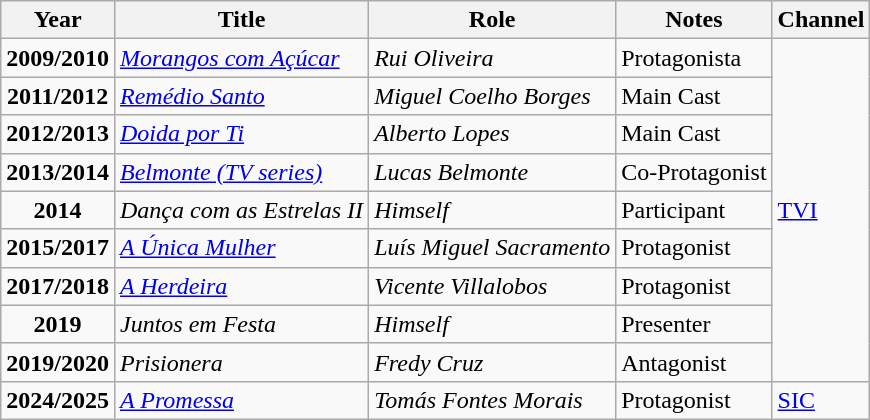<table class="wikitable">
<tr>
<th>Year</th>
<th>Title</th>
<th>Role</th>
<th>Notes</th>
<th>Channel</th>
</tr>
<tr>
<td style="text-align:center;"><strong>2009/2010</strong></td>
<td><em><a href='#'>Morangos com Açúcar</a></em></td>
<td><em>Rui Oliveira</em></td>
<td>Protagonista</td>
<td rowspan="9"><a href='#'>TVI</a></td>
</tr>
<tr>
<td style="text-align:center;"><strong>2011/2012</strong></td>
<td><em><a href='#'>Remédio Santo</a></em></td>
<td><em>Miguel Coelho Borges</em></td>
<td>Main Cast</td>
</tr>
<tr>
<td style="text-align:center;"><strong>2012/2013</strong></td>
<td><em><a href='#'>Doida por Ti</a></em></td>
<td><em>Alberto Lopes</em></td>
<td>Main Cast</td>
</tr>
<tr>
<td style="text-align:center;"><strong>2013/2014</strong></td>
<td><em><a href='#'>Belmonte (TV series)</a></em></td>
<td><em>Lucas Belmonte</em></td>
<td>Co-Protagonist</td>
</tr>
<tr>
<td style="text-align:center;"><strong>2014</strong></td>
<td><em>Dança com as Estrelas II</em></td>
<td><em>Himself</em></td>
<td>Participant</td>
</tr>
<tr>
<td style="text-align:center;"><strong>2015/2017</strong></td>
<td><em><a href='#'>A Única Mulher</a></em></td>
<td><em>Luís Miguel Sacramento</em></td>
<td>Protagonist</td>
</tr>
<tr>
<td style="text-align:center;"><strong>2017/2018</strong></td>
<td><em><a href='#'>A Herdeira</a></em></td>
<td><em>Vicente Villalobos</em></td>
<td>Protagonist</td>
</tr>
<tr>
<td style="text-align:center;"><strong>2019</strong></td>
<td><em>Juntos em Festa</em></td>
<td><em>Himself</em></td>
<td>Presenter</td>
</tr>
<tr>
<td><strong>2019/2020</strong></td>
<td><em>Prisionera</em></td>
<td><em>Fredy Cruz</em></td>
<td>Antagonist</td>
</tr>
<tr>
<td><strong>2024/2025</strong></td>
<td><em><a href='#'>A Promessa</a></em></td>
<td><em>Tomás Fontes Morais</em></td>
<td>Protagonist</td>
<td><a href='#'>SIC</a></td>
</tr>
</table>
